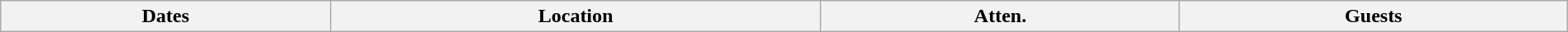<table class="wikitable" width="100%">
<tr>
<th>Dates</th>
<th>Location</th>
<th>Atten.</th>
<th>Guests<br>

















</th>
</tr>
</table>
